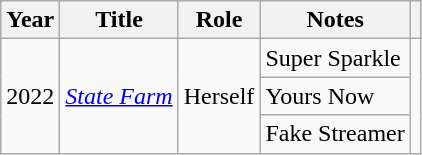<table class="wikitable sortable">
<tr>
<th>Year</th>
<th>Title</th>
<th>Role</th>
<th class="unsortable">Notes</th>
<th class="unsortable"></th>
</tr>
<tr>
<td rowspan="3">2022</td>
<td rowspan="3"><em><a href='#'>State Farm</a></em></td>
<td rowspan="3">Herself</td>
<td>Super Sparkle</td>
<td rowspan="3"></td>
</tr>
<tr>
<td>Yours Now</td>
</tr>
<tr>
<td>Fake Streamer</td>
</tr>
</table>
